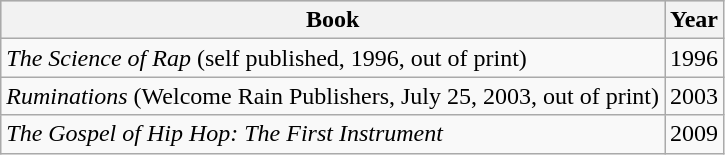<table class="wikitable">
<tr style="background:#ccc; text-align:center;">
<th style="text-align:center;">Book</th>
<th style="text-align:center;">Year</th>
</tr>
<tr>
<td><em>The Science of Rap</em> (self published, 1996, out of print)</td>
<td>1996</td>
</tr>
<tr>
<td><em>Ruminations</em> (Welcome Rain Publishers, July 25, 2003, out of print)</td>
<td>2003</td>
</tr>
<tr>
<td><em>The Gospel of Hip Hop: The First Instrument</em></td>
<td>2009</td>
</tr>
</table>
